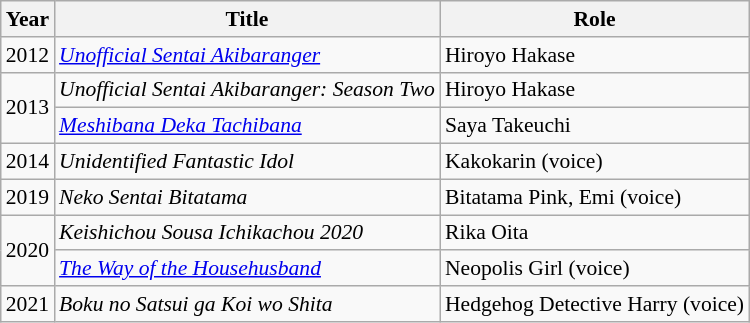<table class="wikitable" style="font-size: 90%;">
<tr>
<th>Year</th>
<th>Title</th>
<th>Role</th>
</tr>
<tr>
<td>2012</td>
<td><em><a href='#'>Unofficial Sentai Akibaranger</a></em></td>
<td>Hiroyo Hakase</td>
</tr>
<tr>
<td rowspan="2">2013</td>
<td><em>Unofficial Sentai Akibaranger: Season Two</em></td>
<td>Hiroyo Hakase</td>
</tr>
<tr>
<td><em><a href='#'>Meshibana Deka Tachibana</a></em></td>
<td>Saya Takeuchi</td>
</tr>
<tr>
<td>2014</td>
<td><em>Unidentified Fantastic Idol</em></td>
<td>Kakokarin (voice)</td>
</tr>
<tr>
<td>2019</td>
<td><em>Neko Sentai Bitatama</em></td>
<td>Bitatama Pink, Emi (voice)</td>
</tr>
<tr>
<td rowspan="2">2020</td>
<td><em>Keishichou Sousa Ichikachou 2020</em></td>
<td>Rika Oita</td>
</tr>
<tr>
<td><em><a href='#'>The Way of the Househusband</a></em></td>
<td>Neopolis Girl (voice)</td>
</tr>
<tr>
<td>2021</td>
<td><em>Boku no Satsui ga Koi wo Shita</em></td>
<td>Hedgehog Detective Harry (voice)</td>
</tr>
</table>
